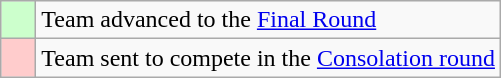<table class="wikitable">
<tr>
<td style="background: #ccffcc;">    </td>
<td>Team advanced to the <a href='#'>Final Round</a></td>
</tr>
<tr>
<td style="background: #ffcccc;">    </td>
<td>Team sent to compete in the <a href='#'>Consolation round</a></td>
</tr>
</table>
